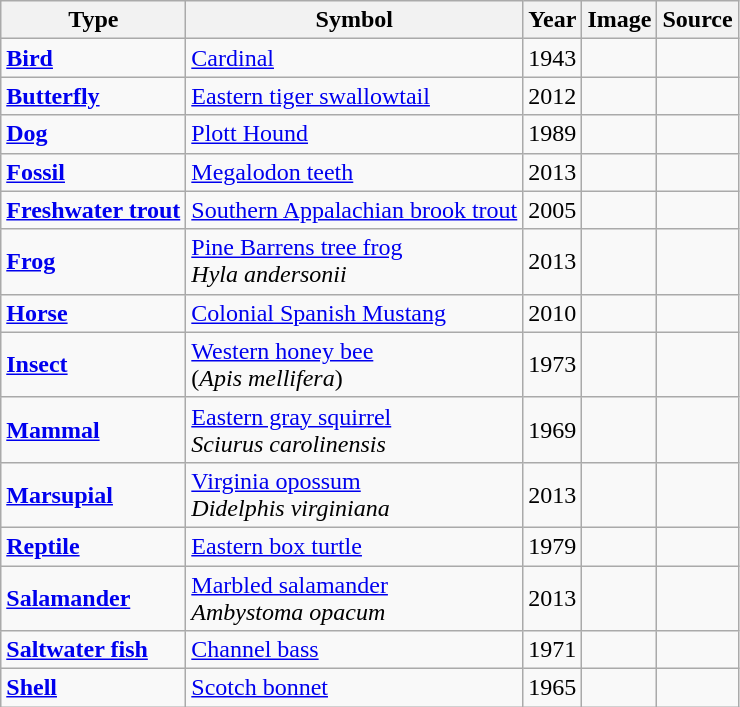<table class="wikitable">
<tr>
<th align="center">Type</th>
<th align="center">Symbol</th>
<th align="center">Year</th>
<th align="center">Image</th>
<th align="center">Source</th>
</tr>
<tr>
<td><strong><a href='#'>Bird</a></strong></td>
<td><a href='#'>Cardinal</a></td>
<td align="center">1943</td>
<td align="center"></td>
<td align="center"></td>
</tr>
<tr>
<td><strong><a href='#'>Butterfly</a></strong></td>
<td><a href='#'>Eastern tiger swallowtail</a></td>
<td align="center">2012</td>
<td align="center"></td>
<td align="center"></td>
</tr>
<tr>
<td><strong><a href='#'>Dog</a></strong></td>
<td><a href='#'>Plott Hound</a></td>
<td align="center">1989</td>
<td align="center"></td>
<td align="center"></td>
</tr>
<tr>
<td><strong><a href='#'>Fossil</a></strong></td>
<td><a href='#'>Megalodon teeth</a></td>
<td align="center">2013</td>
<td align="center"></td>
<td align="center"></td>
</tr>
<tr>
<td><strong><a href='#'>Freshwater trout</a></strong></td>
<td><a href='#'>Southern Appalachian brook trout</a></td>
<td align="center">2005</td>
<td align="center"></td>
<td align="center"></td>
</tr>
<tr>
<td><strong><a href='#'>Frog</a></strong></td>
<td><a href='#'>Pine Barrens tree frog</a><br><em>Hyla andersonii</em></td>
<td align="center">2013</td>
<td align="center"></td>
<td align="center"></td>
</tr>
<tr>
<td><strong><a href='#'>Horse</a></strong></td>
<td><a href='#'>Colonial Spanish Mustang</a></td>
<td align="center">2010</td>
<td align="center"></td>
<td align="center"></td>
</tr>
<tr>
<td><strong><a href='#'>Insect</a></strong></td>
<td><a href='#'>Western honey bee</a><br>(<em>Apis mellifera</em>)</td>
<td align="center">1973</td>
<td align="center"></td>
<td align="center"></td>
</tr>
<tr>
<td><strong><a href='#'>Mammal</a></strong></td>
<td><a href='#'>Eastern gray squirrel</a> <br><em>Sciurus carolinensis</em></td>
<td align="center">1969</td>
<td align="center"></td>
<td align="center"></td>
</tr>
<tr>
<td><strong><a href='#'>Marsupial</a></strong></td>
<td><a href='#'>Virginia opossum</a><br><em>Didelphis virginiana</em></td>
<td align="center">2013</td>
<td align="center"></td>
<td align="center"></td>
</tr>
<tr>
<td><strong><a href='#'>Reptile</a></strong></td>
<td><a href='#'>Eastern box turtle</a></td>
<td align="center">1979</td>
<td align="center"></td>
<td align="center"></td>
</tr>
<tr>
<td><strong><a href='#'>Salamander</a></strong></td>
<td><a href='#'>Marbled salamander</a><br><em>Ambystoma opacum</em></td>
<td align="center">2013</td>
<td align="center"></td>
<td align="center"></td>
</tr>
<tr>
<td><strong><a href='#'>Saltwater fish</a></strong></td>
<td><a href='#'>Channel bass</a></td>
<td align="center">1971</td>
<td align="center"></td>
<td align="center"></td>
</tr>
<tr>
<td><strong><a href='#'>Shell</a></strong></td>
<td><a href='#'>Scotch bonnet</a></td>
<td align="center">1965</td>
<td align="center"></td>
<td align="center"></td>
</tr>
</table>
